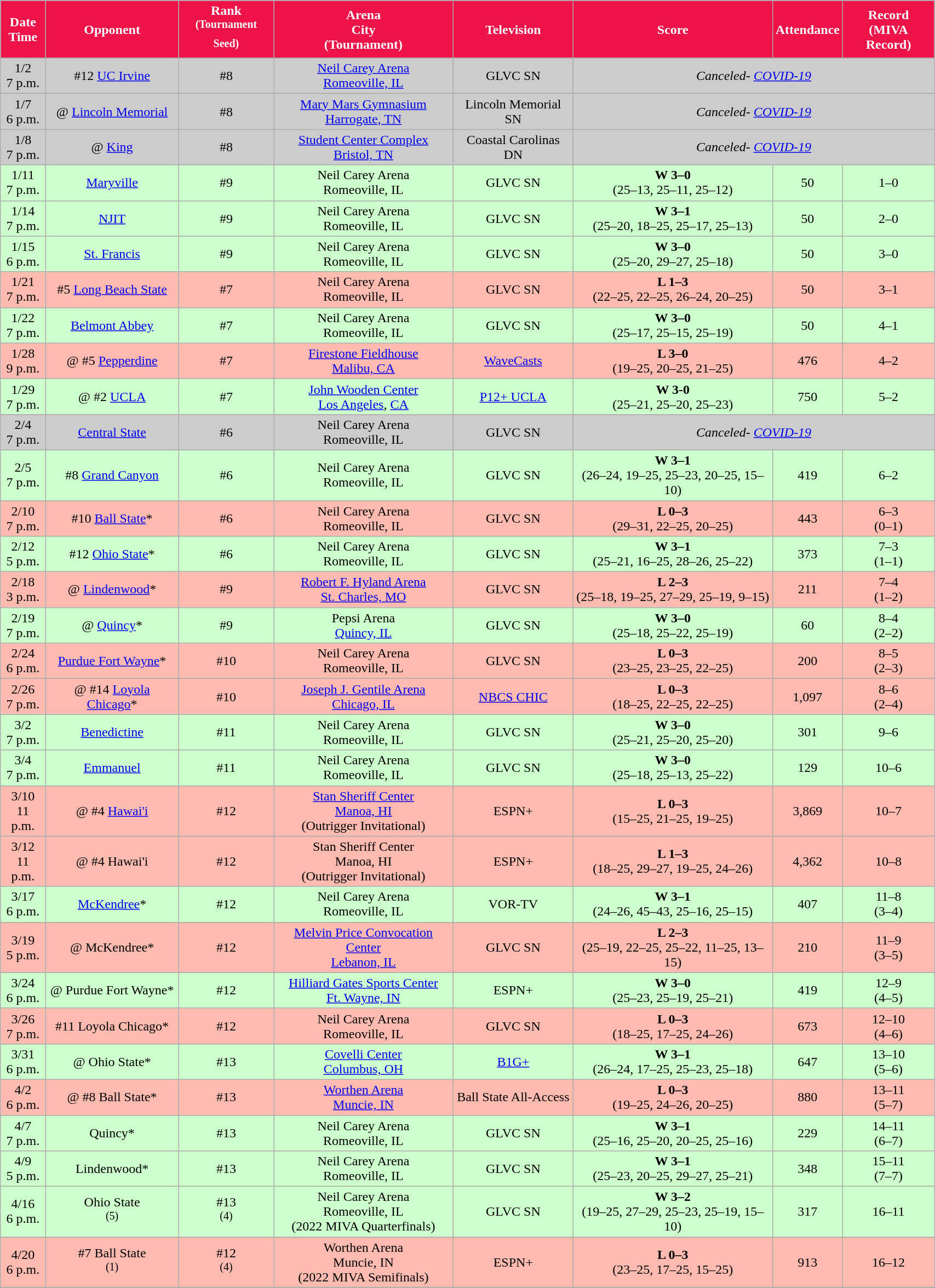<table class="wikitable sortable" style="width:90%">
<tr>
<th style="background:#ED1248; color:#FFFFFF;" scope="col">Date<br>Time</th>
<th style="background:#ED1248; color:#FFFFFF;" scope="col">Opponent</th>
<th style="background:#ED1248; color:#FFFFFF;" scope="col">Rank<br><sup>(Tournament Seed)</sup></th>
<th style="background:#ED1248; color:#FFFFFF;" scope="col">Arena<br>City<br>(Tournament)</th>
<th style="background:#ED1248; color:#FFFFFF;" scope="col">Television</th>
<th style="background:#ED1248; color:#FFFFFF;" scope="col">Score</th>
<th style="background:#ED1248; color:#FFFFFF;" scope="col">Attendance</th>
<th style="background:#ED1248; color:#FFFFFF;" scope="col">Record<br>(MIVA Record)</th>
</tr>
<tr align="center" bgcolor="#CCCCCC">
<td>1/2<br>7 p.m.</td>
<td>#12 <a href='#'>UC Irvine</a></td>
<td>#8</td>
<td><a href='#'>Neil Carey Arena</a><br><a href='#'>Romeoville, IL</a></td>
<td>GLVC SN</td>
<td colspan="3" style="text-align:center;"><em>Canceled- <a href='#'>COVID-19</a></em></td>
</tr>
<tr align="center" bgcolor="#CCCCCC">
<td>1/7<br>6 p.m.</td>
<td>@ <a href='#'>Lincoln Memorial</a></td>
<td>#8</td>
<td><a href='#'>Mary Mars Gymnasium</a><br><a href='#'>Harrogate, TN</a></td>
<td>Lincoln Memorial SN</td>
<td colspan="3" style="text-align:center;"><em>Canceled- <a href='#'>COVID-19</a></em></td>
</tr>
<tr align="center" bgcolor="#CCCCCC">
<td>1/8<br>7 p.m.</td>
<td>@ <a href='#'>King</a></td>
<td>#8</td>
<td><a href='#'>Student Center Complex</a><br><a href='#'>Bristol, TN</a></td>
<td>Coastal Carolinas DN</td>
<td colspan="3" style="text-align:center;"><em>Canceled- <a href='#'>COVID-19</a></em></td>
</tr>
<tr align="center" bgcolor="#ccffcc">
<td>1/11<br>7 p.m.</td>
<td><a href='#'>Maryville</a></td>
<td>#9</td>
<td>Neil Carey Arena<br>Romeoville, IL</td>
<td>GLVC SN</td>
<td><strong>W 3–0</strong><br>(25–13, 25–11, 25–12)</td>
<td>50</td>
<td>1–0</td>
</tr>
<tr align="center" bgcolor="#ccffcc">
<td>1/14<br>7 p.m.</td>
<td><a href='#'>NJIT</a></td>
<td>#9</td>
<td>Neil Carey Arena<br>Romeoville, IL</td>
<td>GLVC SN</td>
<td><strong>W 3–1</strong><br>(25–20, 18–25, 25–17, 25–13)</td>
<td>50</td>
<td>2–0</td>
</tr>
<tr align="center" bgcolor="#ccffcc">
<td>1/15<br>6 p.m.</td>
<td><a href='#'>St. Francis</a></td>
<td>#9</td>
<td>Neil Carey Arena<br>Romeoville, IL</td>
<td>GLVC SN</td>
<td><strong>W 3–0</strong><br>(25–20, 29–27, 25–18)</td>
<td>50</td>
<td>3–0</td>
</tr>
<tr align="center" bgcolor="#ffbbb">
<td>1/21<br>7 p.m.</td>
<td>#5 <a href='#'>Long Beach State</a></td>
<td>#7</td>
<td>Neil Carey Arena<br>Romeoville, IL</td>
<td>GLVC SN</td>
<td><strong>L 1–3</strong><br>(22–25, 22–25, 26–24, 20–25)</td>
<td>50</td>
<td>3–1</td>
</tr>
<tr align="center" bgcolor="#ccffcc">
<td>1/22<br>7 p.m.</td>
<td><a href='#'>Belmont Abbey</a></td>
<td>#7</td>
<td>Neil Carey Arena<br>Romeoville, IL</td>
<td>GLVC SN</td>
<td><strong>W 3–0</strong><br>(25–17, 25–15, 25–19)</td>
<td>50</td>
<td>4–1</td>
</tr>
<tr align="center" bgcolor="#ffbbb">
<td>1/28<br>9 p.m.</td>
<td>@ #5 <a href='#'>Pepperdine</a></td>
<td>#7</td>
<td><a href='#'>Firestone Fieldhouse</a><br><a href='#'>Malibu, CA</a></td>
<td><a href='#'>WaveCasts</a></td>
<td><strong>L 3–0</strong><br>(19–25, 20–25, 21–25)</td>
<td>476</td>
<td>4–2</td>
</tr>
<tr align="center" bgcolor="#ccffcc">
<td>1/29<br>7 p.m.</td>
<td>@ #2 <a href='#'>UCLA</a></td>
<td>#7</td>
<td><a href='#'>John Wooden Center</a><br><a href='#'>Los Angeles</a>, <a href='#'>CA</a></td>
<td><a href='#'>P12+ UCLA</a></td>
<td><strong>W 3-0</strong><br>(25–21, 25–20, 25–23)</td>
<td>750</td>
<td>5–2</td>
</tr>
<tr align="center" bgcolor="#CCCCCC">
<td>2/4<br>7 p.m.</td>
<td><a href='#'>Central State</a></td>
<td>#6</td>
<td>Neil Carey Arena<br>Romeoville, IL</td>
<td>GLVC SN</td>
<td colspan="3" style="text-align:center;"><em>Canceled- <a href='#'>COVID-19</a></em></td>
</tr>
<tr align="center" bgcolor="#ccffcc">
<td>2/5<br>7 p.m.</td>
<td>#8 <a href='#'>Grand Canyon</a></td>
<td>#6</td>
<td>Neil Carey Arena<br>Romeoville, IL</td>
<td>GLVC SN</td>
<td><strong>W 3–1</strong><br>(26–24, 19–25, 25–23, 20–25, 15–10)</td>
<td>419</td>
<td>6–2</td>
</tr>
<tr align="center" bgcolor="#ffbbb">
<td>2/10<br>7 p.m.</td>
<td>#10 <a href='#'>Ball State</a>*</td>
<td>#6</td>
<td>Neil Carey Arena<br>Romeoville, IL</td>
<td>GLVC SN</td>
<td><strong>L 0–3</strong><br>(29–31, 22–25, 20–25)</td>
<td>443</td>
<td>6–3<br>(0–1)</td>
</tr>
<tr align="center" bgcolor="#ccffcc">
<td>2/12<br>5 p.m.</td>
<td>#12 <a href='#'>Ohio State</a>*</td>
<td>#6</td>
<td>Neil Carey Arena<br>Romeoville, IL</td>
<td>GLVC SN</td>
<td><strong>W 3–1</strong><br>(25–21, 16–25, 28–26, 25–22)</td>
<td>373</td>
<td>7–3<br>(1–1)</td>
</tr>
<tr align="center" bgcolor="#ffbbb">
<td>2/18<br>3 p.m.</td>
<td>@ <a href='#'>Lindenwood</a>*</td>
<td>#9</td>
<td><a href='#'>Robert F. Hyland Arena</a><br><a href='#'>St. Charles, MO</a></td>
<td>GLVC SN</td>
<td><strong>L 2–3</strong><br>(25–18, 19–25, 27–29, 25–19, 9–15)</td>
<td>211</td>
<td>7–4<br>(1–2)</td>
</tr>
<tr align="center" bgcolor="#ccffcc">
<td>2/19<br>7 p.m.</td>
<td>@ <a href='#'>Quincy</a>*</td>
<td>#9</td>
<td>Pepsi Arena<br><a href='#'>Quincy, IL</a></td>
<td>GLVC SN</td>
<td><strong>W 3–0</strong><br>(25–18, 25–22, 25–19)</td>
<td>60</td>
<td>8–4<br>(2–2)</td>
</tr>
<tr align="center" bgcolor="#ffbbb">
<td>2/24<br>6 p.m.</td>
<td><a href='#'>Purdue Fort Wayne</a>*</td>
<td>#10</td>
<td>Neil Carey Arena<br>Romeoville, IL</td>
<td>GLVC SN</td>
<td><strong>L 0–3</strong><br>(23–25, 23–25, 22–25)</td>
<td>200</td>
<td>8–5<br>(2–3)</td>
</tr>
<tr align="center" bgcolor="#ffbbb">
<td>2/26<br>7 p.m.</td>
<td>@ #14 <a href='#'>Loyola Chicago</a>*</td>
<td>#10</td>
<td><a href='#'>Joseph J. Gentile Arena</a><br><a href='#'>Chicago, IL</a></td>
<td><a href='#'>NBCS CHIC</a></td>
<td><strong>L 0–3</strong><br>(18–25, 22–25, 22–25)</td>
<td>1,097</td>
<td>8–6<br>(2–4)</td>
</tr>
<tr align="center" bgcolor="#ccffcc">
<td>3/2<br>7 p.m.</td>
<td><a href='#'>Benedictine</a></td>
<td>#11</td>
<td>Neil Carey Arena<br>Romeoville, IL</td>
<td>GLVC SN</td>
<td><strong>W 3–0</strong><br>(25–21, 25–20, 25–20)</td>
<td>301</td>
<td>9–6</td>
</tr>
<tr align="center" bgcolor="#ccffcc">
<td>3/4<br>7 p.m.</td>
<td><a href='#'>Emmanuel</a></td>
<td>#11</td>
<td>Neil Carey Arena<br>Romeoville, IL</td>
<td>GLVC SN</td>
<td><strong>W 3–0</strong><br>(25–18, 25–13, 25–22)</td>
<td>129</td>
<td>10–6</td>
</tr>
<tr align="center" bgcolor="#ffbbb">
<td>3/10<br>11 p.m.</td>
<td>@ #4 <a href='#'>Hawai'i</a></td>
<td>#12</td>
<td><a href='#'>Stan Sheriff Center</a><br><a href='#'>Manoa, HI</a><br>(Outrigger Invitational)</td>
<td>ESPN+</td>
<td><strong>L 0–3</strong><br>(15–25, 21–25, 19–25)</td>
<td>3,869</td>
<td>10–7</td>
</tr>
<tr align="center" bgcolor="#ffbbb">
<td>3/12<br>11 p.m.</td>
<td>@ #4 Hawai'i</td>
<td>#12</td>
<td>Stan Sheriff Center<br>Manoa, HI<br>(Outrigger Invitational)</td>
<td>ESPN+</td>
<td><strong>L 1–3</strong><br>(18–25, 29–27, 19–25, 24–26)</td>
<td>4,362</td>
<td>10–8</td>
</tr>
<tr align="center" bgcolor="#ccffcc">
<td>3/17<br>6 p.m.</td>
<td><a href='#'>McKendree</a>*</td>
<td>#12</td>
<td>Neil Carey Arena<br>Romeoville, IL</td>
<td>VOR-TV</td>
<td><strong>W 3–1</strong><br>(24–26, 45–43, 25–16, 25–15)</td>
<td>407</td>
<td>11–8<br>(3–4)</td>
</tr>
<tr align="center" bgcolor="#ffbbb">
<td>3/19<br>5 p.m.</td>
<td>@ McKendree*</td>
<td>#12</td>
<td><a href='#'>Melvin Price Convocation Center</a><br><a href='#'>Lebanon, IL</a></td>
<td>GLVC SN</td>
<td><strong>L 2–3</strong><br>(25–19, 22–25, 25–22, 11–25, 13–15)</td>
<td>210</td>
<td>11–9<br>(3–5)</td>
</tr>
<tr align="center" bgcolor="#ccffcc">
<td>3/24<br>6 p.m.</td>
<td>@ Purdue Fort Wayne*</td>
<td>#12</td>
<td><a href='#'>Hilliard Gates Sports Center</a><br><a href='#'>Ft. Wayne, IN</a></td>
<td>ESPN+</td>
<td><strong>W 3–0</strong><br>(25–23, 25–19, 25–21)</td>
<td>419</td>
<td>12–9<br>(4–5)</td>
</tr>
<tr align="center" bgcolor="#ffbbb">
<td>3/26<br>7 p.m.</td>
<td>#11 Loyola Chicago*</td>
<td>#12</td>
<td>Neil Carey Arena<br>Romeoville, IL</td>
<td>GLVC SN</td>
<td><strong>L 0–3</strong><br>(18–25, 17–25, 24–26)</td>
<td>673</td>
<td>12–10<br>(4–6)</td>
</tr>
<tr align="center" bgcolor="#ccffcc">
<td>3/31<br>6 p.m.</td>
<td>@ Ohio State*</td>
<td>#13</td>
<td><a href='#'>Covelli Center</a><br><a href='#'>Columbus, OH</a></td>
<td><a href='#'>B1G+</a></td>
<td><strong>W 3–1</strong><br>(26–24, 17–25, 25–23, 25–18)</td>
<td>647</td>
<td>13–10 <br> (5–6)</td>
</tr>
<tr align="center" bgcolor="#ffbbb">
<td>4/2<br>6 p.m.</td>
<td>@ #8 Ball State*</td>
<td>#13</td>
<td><a href='#'>Worthen Arena</a><br><a href='#'>Muncie, IN</a></td>
<td>Ball State All-Access</td>
<td><strong>L 0–3</strong> <br> (19–25, 24–26, 20–25)</td>
<td>880</td>
<td>13–11 <br> (5–7)</td>
</tr>
<tr align="center" bgcolor="#ccffcc">
<td>4/7<br>7 p.m.</td>
<td>Quincy*</td>
<td>#13</td>
<td>Neil Carey Arena<br>Romeoville, IL</td>
<td>GLVC SN</td>
<td><strong>W 3–1</strong> <br> (25–16, 25–20, 20–25, 25–16)</td>
<td>229</td>
<td>14–11 <br> (6–7)</td>
</tr>
<tr align="center" bgcolor="#ccffcc">
<td>4/9<br>5 p.m.</td>
<td>Lindenwood*</td>
<td>#13</td>
<td>Neil Carey Arena<br>Romeoville, IL</td>
<td>GLVC SN</td>
<td><strong>W 3–1</strong> <br> (25–23, 20–25, 29–27, 25–21)</td>
<td>348</td>
<td>15–11 <br> (7–7)</td>
</tr>
<tr align="center" bgcolor="#ccffcc">
<td>4/16<br>6 p.m.</td>
<td>Ohio State <br> <sup>(5)</sup></td>
<td>#13 <br> <sup>(4)</sup></td>
<td>Neil Carey Arena<br>Romeoville, IL<br>(2022 MIVA Quarterfinals)</td>
<td>GLVC SN</td>
<td><strong>W 3–2</strong> <br> (19–25, 27–29, 25–23, 25–19, 15–10)</td>
<td>317</td>
<td>16–11</td>
</tr>
<tr align="center" bgcolor="#ffbbb">
<td>4/20<br>6 p.m.</td>
<td>#7 Ball State <br> <sup>(1)</sup></td>
<td>#12 <br> <sup>(4)</sup></td>
<td>Worthen Arena<br>Muncie, IN<br>(2022 MIVA Semifinals)</td>
<td>ESPN+</td>
<td><strong>L 0–3</strong> <br> (23–25, 17–25, 15–25)</td>
<td>913</td>
<td>16–12</td>
</tr>
<tr>
</tr>
</table>
